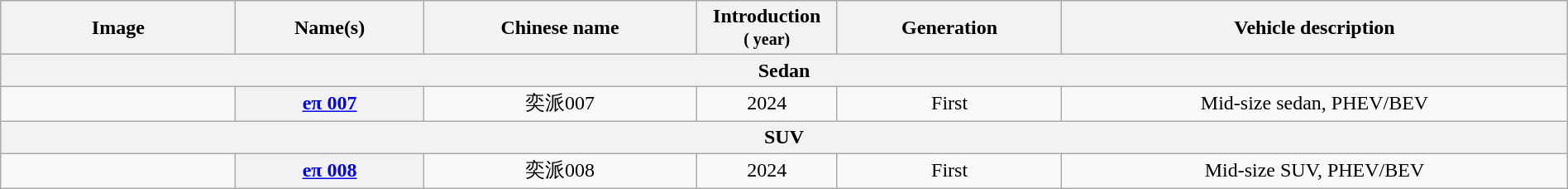<table class="wikitable sortable" style="text-align: center; width: 100%">
<tr>
<th class="unsortable" width="15%">Image</th>
<th class="unsortable" width="12%">Name(s)</th>
<th>Chinese name</th>
<th width="9%">Introduction<br><small>( year)</small></th>
<th>Generation</th>
<th class="unsortable">Vehicle description</th>
</tr>
<tr>
<th colspan="6">Sedan</th>
</tr>
<tr>
<td></td>
<th><a href='#'>eπ 007</a></th>
<td>奕派007</td>
<td>2024</td>
<td>First</td>
<td>Mid-size sedan, PHEV/BEV</td>
</tr>
<tr>
<th colspan="6">SUV</th>
</tr>
<tr>
<td></td>
<th><a href='#'>eπ 008</a></th>
<td>奕派008</td>
<td>2024</td>
<td>First</td>
<td>Mid-size SUV, PHEV/BEV</td>
</tr>
</table>
